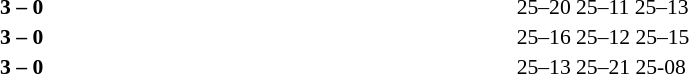<table width=100% cellspacing=1>
<tr>
<th width=20%></th>
<th width=12%></th>
<th width=20%></th>
<th width=33%></th>
<td></td>
</tr>
<tr style=font-size:90%>
<td align=right><strong></strong></td>
<td align=center><strong>3 – 0</strong></td>
<td></td>
<td>25–20 25–11 25–13</td>
<td></td>
</tr>
<tr style=font-size:90%>
<td align=right><strong></strong></td>
<td align=center><strong>3 – 0</strong></td>
<td></td>
<td>25–16 25–12 25–15</td>
<td></td>
</tr>
<tr style=font-size:90%>
<td align=right><strong></strong></td>
<td align=center><strong>3 – 0</strong></td>
<td></td>
<td>25–13 25–21 25-08</td>
</tr>
</table>
